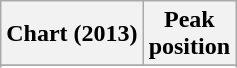<table class="wikitable sortable plainrowheaders" style="text-align:center">
<tr>
<th scope="col">Chart (2013)</th>
<th scope="col">Peak<br>position</th>
</tr>
<tr>
</tr>
<tr>
</tr>
<tr>
</tr>
<tr>
</tr>
<tr>
</tr>
<tr>
</tr>
</table>
